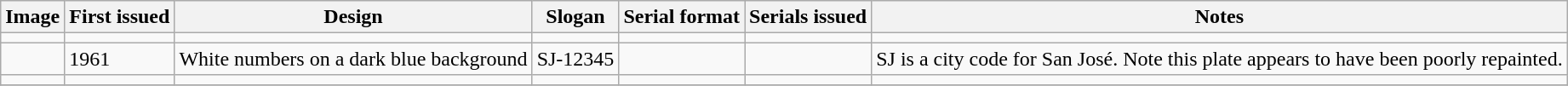<table class="wikitable">
<tr>
<th>Image</th>
<th>First issued</th>
<th>Design</th>
<th>Slogan</th>
<th>Serial format</th>
<th>Serials issued</th>
<th>Notes</th>
</tr>
<tr>
<td></td>
<td></td>
<td></td>
<td></td>
<td></td>
<td></td>
<td></td>
</tr>
<tr>
<td></td>
<td>1961</td>
<td>White numbers on a dark blue background</td>
<td>SJ-12345</td>
<td></td>
<td></td>
<td>SJ is a city code for San José. Note this plate appears to have been poorly repainted.</td>
</tr>
<tr>
<td></td>
<td></td>
<td></td>
<td></td>
<td></td>
<td></td>
<td></td>
</tr>
<tr>
</tr>
</table>
